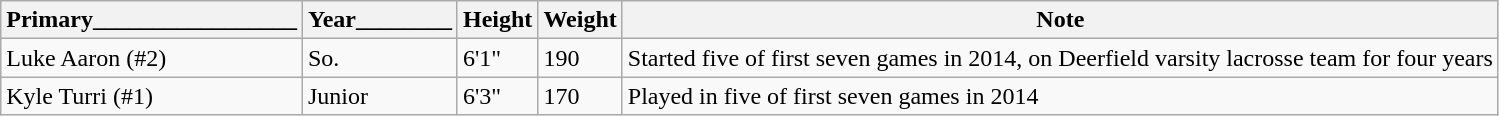<table class="wikitable">
<tr>
<th>Primary_________________</th>
<th>Year________</th>
<th>Height</th>
<th>Weight</th>
<th>Note</th>
</tr>
<tr>
<td>Luke Aaron (#2)</td>
<td>So.</td>
<td>6'1"</td>
<td>190</td>
<td>Started five of first seven games in 2014, on Deerfield varsity lacrosse team for four years</td>
</tr>
<tr>
<td>Kyle Turri (#1)</td>
<td>Junior</td>
<td>6'3"</td>
<td>170</td>
<td>Played in five of first seven games in 2014</td>
</tr>
</table>
